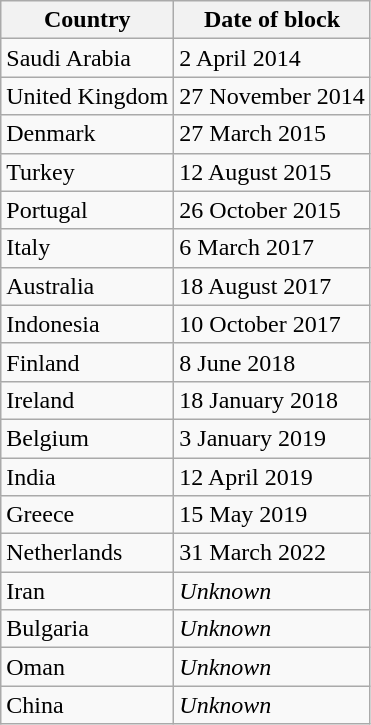<table class="wikitable">
<tr>
<th>Country</th>
<th>Date of block</th>
</tr>
<tr>
<td>Saudi Arabia</td>
<td>2 April 2014</td>
</tr>
<tr>
<td>United Kingdom</td>
<td>27 November 2014</td>
</tr>
<tr>
<td>Denmark</td>
<td>27 March 2015</td>
</tr>
<tr>
<td>Turkey</td>
<td>12 August 2015</td>
</tr>
<tr>
<td>Portugal</td>
<td>26 October 2015</td>
</tr>
<tr>
<td>Italy</td>
<td>6 March 2017</td>
</tr>
<tr>
<td>Australia</td>
<td>18 August 2017</td>
</tr>
<tr>
<td>Indonesia</td>
<td>10 October 2017</td>
</tr>
<tr>
<td>Finland</td>
<td>8 June 2018</td>
</tr>
<tr>
<td>Ireland</td>
<td>18 January 2018</td>
</tr>
<tr>
<td>Belgium</td>
<td>3 January 2019</td>
</tr>
<tr>
<td>India</td>
<td>12 April 2019</td>
</tr>
<tr>
<td>Greece</td>
<td>15 May 2019</td>
</tr>
<tr>
<td>Netherlands</td>
<td>31 March 2022</td>
</tr>
<tr>
<td>Iran</td>
<td><em>Unknown</em></td>
</tr>
<tr>
<td>Bulgaria</td>
<td><em>Unknown</em></td>
</tr>
<tr>
<td>Oman</td>
<td><em>Unknown</em></td>
</tr>
<tr>
<td>China</td>
<td><em>Unknown</em></td>
</tr>
</table>
